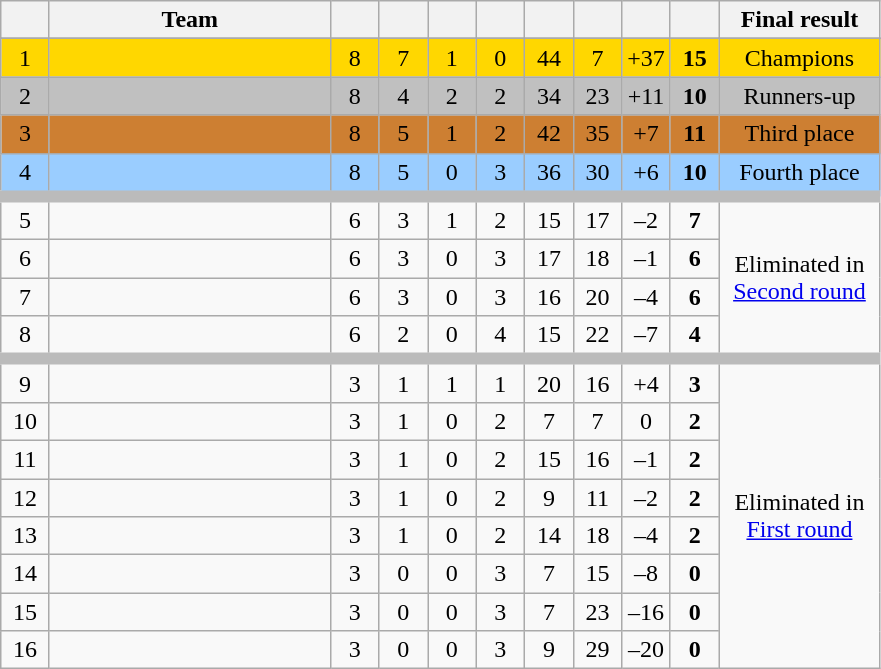<table class=wikitable style="text-align:center">
<tr>
<th width="25"></th>
<th width="180">Team</th>
<th width="25"></th>
<th width="25"></th>
<th width="25"></th>
<th width="25"></th>
<th width="25"></th>
<th width="25"></th>
<th width="25"></th>
<th width="25"></th>
<th width="100">Final result</th>
</tr>
<tr>
</tr>
<tr style="background: #FFD700;">
<td>1</td>
<td align=left></td>
<td>8</td>
<td>7</td>
<td>1</td>
<td>0</td>
<td>44</td>
<td>7</td>
<td>+37</td>
<td><strong>15</strong></td>
<td>Champions</td>
</tr>
<tr style="background: #C0C0C0;">
<td>2</td>
<td align=left></td>
<td>8</td>
<td>4</td>
<td>2</td>
<td>2</td>
<td>34</td>
<td>23</td>
<td>+11</td>
<td><strong>10</strong></td>
<td>Runners-up</td>
</tr>
<tr style="background: #CD7F32;">
<td>3</td>
<td align=left></td>
<td>8</td>
<td>5</td>
<td>1</td>
<td>2</td>
<td>42</td>
<td>35</td>
<td>+7</td>
<td><strong>11</strong></td>
<td>Third place</td>
</tr>
<tr bgcolor=#9acdff>
<td>4</td>
<td align=left></td>
<td>8</td>
<td>5</td>
<td>0</td>
<td>3</td>
<td>36</td>
<td>30</td>
<td>+6</td>
<td><strong>10</strong></td>
<td>Fourth place</td>
</tr>
<tr style="border-top:8px solid #BBBBBB;">
<td>5</td>
<td align=left></td>
<td>6</td>
<td>3</td>
<td>1</td>
<td>2</td>
<td>15</td>
<td>17</td>
<td>–2</td>
<td><strong>7</strong></td>
<td rowspan=4>Eliminated in <a href='#'>Second round</a></td>
</tr>
<tr>
<td>6</td>
<td align=left></td>
<td>6</td>
<td>3</td>
<td>0</td>
<td>3</td>
<td>17</td>
<td>18</td>
<td>–1</td>
<td><strong>6</strong></td>
</tr>
<tr>
<td>7</td>
<td align=left></td>
<td>6</td>
<td>3</td>
<td>0</td>
<td>3</td>
<td>16</td>
<td>20</td>
<td>–4</td>
<td><strong>6</strong></td>
</tr>
<tr>
<td>8</td>
<td align=left></td>
<td>6</td>
<td>2</td>
<td>0</td>
<td>4</td>
<td>15</td>
<td>22</td>
<td>–7</td>
<td><strong>4</strong></td>
</tr>
<tr style="border-top:8px solid #BBBBBB;">
<td>9</td>
<td align=left></td>
<td>3</td>
<td>1</td>
<td>1</td>
<td>1</td>
<td>20</td>
<td>16</td>
<td>+4</td>
<td><strong>3</strong></td>
<td rowspan=8>Eliminated in <a href='#'>First round</a></td>
</tr>
<tr>
<td>10</td>
<td align=left></td>
<td>3</td>
<td>1</td>
<td>0</td>
<td>2</td>
<td>7</td>
<td>7</td>
<td>0</td>
<td><strong>2</strong></td>
</tr>
<tr>
<td>11</td>
<td align=left></td>
<td>3</td>
<td>1</td>
<td>0</td>
<td>2</td>
<td>15</td>
<td>16</td>
<td>–1</td>
<td><strong>2</strong></td>
</tr>
<tr>
<td>12</td>
<td align=left></td>
<td>3</td>
<td>1</td>
<td>0</td>
<td>2</td>
<td>9</td>
<td>11</td>
<td>–2</td>
<td><strong>2</strong></td>
</tr>
<tr>
<td>13</td>
<td align=left></td>
<td>3</td>
<td>1</td>
<td>0</td>
<td>2</td>
<td>14</td>
<td>18</td>
<td>–4</td>
<td><strong>2</strong></td>
</tr>
<tr>
<td>14</td>
<td align=left></td>
<td>3</td>
<td>0</td>
<td>0</td>
<td>3</td>
<td>7</td>
<td>15</td>
<td>–8</td>
<td><strong>0</strong></td>
</tr>
<tr>
<td>15</td>
<td align=left></td>
<td>3</td>
<td>0</td>
<td>0</td>
<td>3</td>
<td>7</td>
<td>23</td>
<td>–16</td>
<td><strong>0</strong></td>
</tr>
<tr>
<td>16</td>
<td align=left></td>
<td>3</td>
<td>0</td>
<td>0</td>
<td>3</td>
<td>9</td>
<td>29</td>
<td>–20</td>
<td><strong>0</strong></td>
</tr>
</table>
